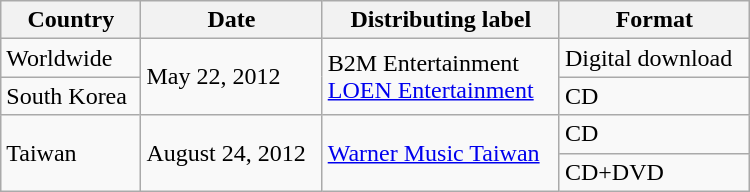<table class="wikitable" style="width:500px">
<tr>
<th>Country</th>
<th>Date</th>
<th>Distributing label</th>
<th>Format</th>
</tr>
<tr>
<td>Worldwide</td>
<td rowspan=2>May 22, 2012</td>
<td rowspan=2>B2M Entertainment<br><a href='#'>LOEN Entertainment</a></td>
<td>Digital download</td>
</tr>
<tr>
<td>South Korea</td>
<td>CD</td>
</tr>
<tr>
<td rowspan=2>Taiwan</td>
<td rowspan=2>August 24, 2012</td>
<td rowspan=2><a href='#'>Warner Music Taiwan</a></td>
<td>CD</td>
</tr>
<tr>
<td>CD+DVD</td>
</tr>
</table>
